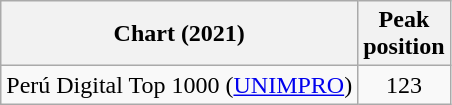<table class="wikitable">
<tr>
<th>Chart (2021)</th>
<th>Peak<br>position</th>
</tr>
<tr>
<td>Perú Digital Top 1000 (<a href='#'>UNIMPRO</a>)</td>
<td align="center">123</td>
</tr>
</table>
